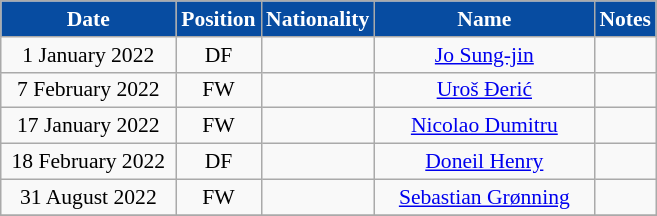<table class="wikitable" style="text-align:center; font-size:90%; ">
<tr>
<th style="background:#074CA1; color:#FFFFFF; width:110px;">Date</th>
<th style="background:#074CA1; color:#FFFFFF; width:50px;">Position</th>
<th style="background:#074CA1; color:#FFFFFF; width:50px;">Nationality</th>
<th style="background:#074CA1; color:#FFFFFF; width:140px;">Name</th>
<th style="background:#074CA1; color:#FFFFFF; width:30px;">Notes</th>
</tr>
<tr>
<td>1 January 2022</td>
<td>DF</td>
<td></td>
<td><a href='#'>Jo Sung-jin</a></td>
<td></td>
</tr>
<tr>
<td>7 February 2022</td>
<td>FW</td>
<td></td>
<td><a href='#'>Uroš Đerić</a></td>
<td></td>
</tr>
<tr>
<td>17 January 2022</td>
<td>FW</td>
<td></td>
<td><a href='#'>Nicolao Dumitru</a></td>
<td></td>
</tr>
<tr>
<td>18 February 2022</td>
<td>DF</td>
<td></td>
<td><a href='#'>Doneil Henry</a></td>
<td></td>
</tr>
<tr>
<td>31 August 2022</td>
<td>FW</td>
<td></td>
<td><a href='#'>Sebastian Grønning</a></td>
<td></td>
</tr>
<tr>
</tr>
</table>
